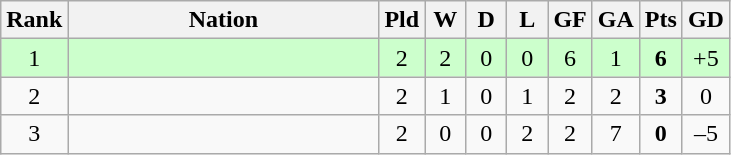<table class="wikitable" style="text-align: center;">
<tr>
<th width=5>Rank</th>
<th width=200>Nation</th>
<th width=20>Pld</th>
<th width=20>W</th>
<th width=20>D</th>
<th width=20>L</th>
<th width=20>GF</th>
<th width=20>GA</th>
<th width=20>Pts</th>
<th width=20>GD</th>
</tr>
<tr style="background:#ccffcc">
<td>1</td>
<td align=left></td>
<td>2</td>
<td>2</td>
<td>0</td>
<td>0</td>
<td>6</td>
<td>1</td>
<td><strong>6</strong></td>
<td>+5</td>
</tr>
<tr>
<td>2</td>
<td align=left></td>
<td>2</td>
<td>1</td>
<td>0</td>
<td>1</td>
<td>2</td>
<td>2</td>
<td><strong>3</strong></td>
<td>0</td>
</tr>
<tr>
<td>3</td>
<td align=left></td>
<td>2</td>
<td>0</td>
<td>0</td>
<td>2</td>
<td>2</td>
<td>7</td>
<td><strong>0</strong></td>
<td>–5</td>
</tr>
</table>
